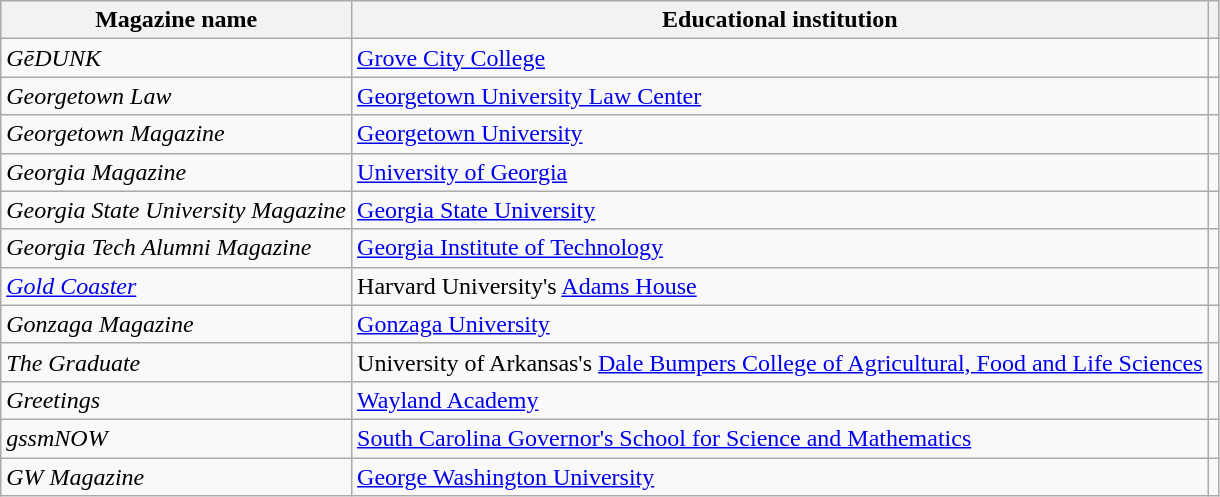<table class="wikitable">
<tr>
<th>Magazine name</th>
<th>Educational institution</th>
<th></th>
</tr>
<tr>
<td><em>GēDUNK</em></td>
<td><a href='#'>Grove City College</a></td>
<td></td>
</tr>
<tr>
<td><em>Georgetown Law</em></td>
<td><a href='#'>Georgetown University Law Center</a></td>
<td></td>
</tr>
<tr>
<td><em>Georgetown Magazine</em></td>
<td><a href='#'>Georgetown University</a></td>
<td></td>
</tr>
<tr>
<td><em>Georgia Magazine</em></td>
<td><a href='#'>University of Georgia</a></td>
<td></td>
</tr>
<tr>
<td><em>Georgia State University Magazine</em></td>
<td><a href='#'>Georgia State University</a></td>
<td></td>
</tr>
<tr>
<td><em>Georgia Tech Alumni Magazine</em></td>
<td><a href='#'>Georgia Institute of Technology</a></td>
<td></td>
</tr>
<tr>
<td><em><a href='#'>Gold Coaster</a></em></td>
<td>Harvard University's <a href='#'>Adams House</a></td>
<td></td>
</tr>
<tr>
<td><em>Gonzaga Magazine</em></td>
<td><a href='#'>Gonzaga University</a></td>
<td></td>
</tr>
<tr>
<td><em>The Graduate</em></td>
<td>University of Arkansas's <a href='#'>Dale Bumpers College of Agricultural, Food and Life Sciences</a></td>
<td></td>
</tr>
<tr>
<td><em>Greetings</em></td>
<td><a href='#'>Wayland Academy</a></td>
<td></td>
</tr>
<tr>
<td><em>gssmNOW</em></td>
<td><a href='#'>South Carolina Governor's School for Science and Mathematics</a></td>
<td></td>
</tr>
<tr>
<td><em>GW Magazine</em></td>
<td><a href='#'>George Washington University</a></td>
<td></td>
</tr>
</table>
